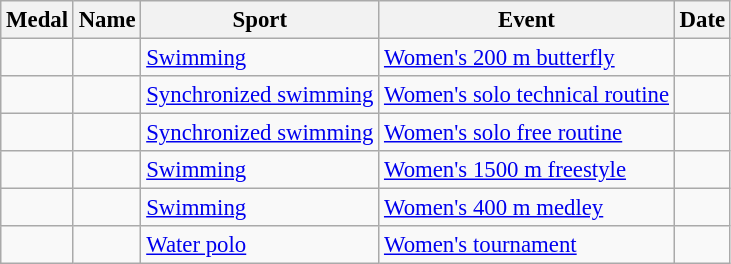<table class="wikitable sortable" style="font-size:95%">
<tr>
<th>Medal</th>
<th>Name</th>
<th>Sport</th>
<th>Event</th>
<th>Date</th>
</tr>
<tr>
<td></td>
<td></td>
<td><a href='#'>Swimming</a></td>
<td><a href='#'>Women's 200 m butterfly</a></td>
<td></td>
</tr>
<tr>
<td></td>
<td></td>
<td><a href='#'>Synchronized swimming</a></td>
<td><a href='#'>Women's solo technical routine</a></td>
<td></td>
</tr>
<tr>
<td></td>
<td></td>
<td><a href='#'>Synchronized swimming</a></td>
<td><a href='#'>Women's solo free routine</a></td>
<td></td>
</tr>
<tr>
<td></td>
<td></td>
<td><a href='#'>Swimming</a></td>
<td><a href='#'>Women's 1500 m freestyle</a></td>
<td></td>
</tr>
<tr>
<td></td>
<td></td>
<td><a href='#'>Swimming</a></td>
<td><a href='#'>Women's 400 m medley</a></td>
<td></td>
</tr>
<tr>
<td></td>
<td></td>
<td><a href='#'>Water polo</a></td>
<td><a href='#'>Women's tournament</a></td>
<td></td>
</tr>
</table>
